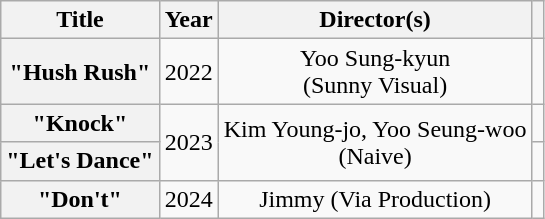<table class="wikitable plainrowheaders" style="text-align:center">
<tr>
<th scope="col">Title</th>
<th scope="col">Year</th>
<th scope="col">Director(s)</th>
<th scope="col"></th>
</tr>
<tr>
<th scope="row">"Hush Rush"</th>
<td>2022</td>
<td>Yoo Sung-kyun<br>(Sunny Visual)</td>
<td></td>
</tr>
<tr>
<th scope="row">"Knock"</th>
<td rowspan="2">2023</td>
<td rowspan="2">Kim Young-jo, Yoo Seung-woo<br>(Naive)</td>
<td></td>
</tr>
<tr>
<th scope="row">"Let's Dance"</th>
<td></td>
</tr>
<tr>
<th scope="row">"Don't"</th>
<td>2024</td>
<td>Jimmy (Via Production)</td>
<td></td>
</tr>
</table>
